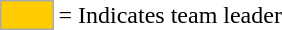<table>
<tr>
<td style="background:#fc0; border:1px solid #aaa; width:2em;"></td>
<td>= Indicates team leader</td>
</tr>
</table>
